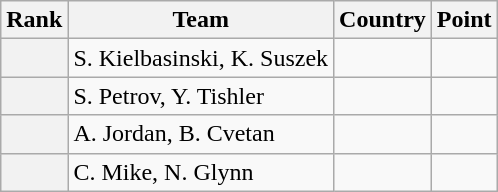<table class="wikitable sortable">
<tr>
<th>Rank</th>
<th>Team</th>
<th>Country</th>
<th>Point</th>
</tr>
<tr>
<th></th>
<td>S. Kielbasinski, K. Suszek</td>
<td></td>
<td></td>
</tr>
<tr>
<th></th>
<td>S. Petrov, Y. Tishler</td>
<td></td>
<td></td>
</tr>
<tr>
<th></th>
<td>A. Jordan, B. Cvetan</td>
<td></td>
<td></td>
</tr>
<tr>
<th></th>
<td>C. Mike, N. Glynn</td>
<td></td>
<td></td>
</tr>
</table>
